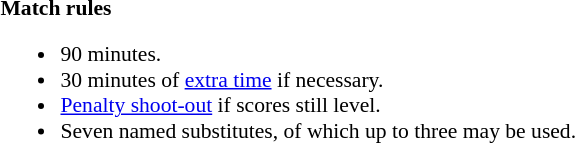<table style="width:100%;font-size:90%">
<tr>
<td><br><strong>Match rules</strong><ul><li>90 minutes.</li><li>30 minutes of <a href='#'>extra time</a> if necessary.</li><li><a href='#'>Penalty shoot-out</a> if scores still level.</li><li>Seven named substitutes, of which up to three may be used.</li></ul></td>
</tr>
</table>
